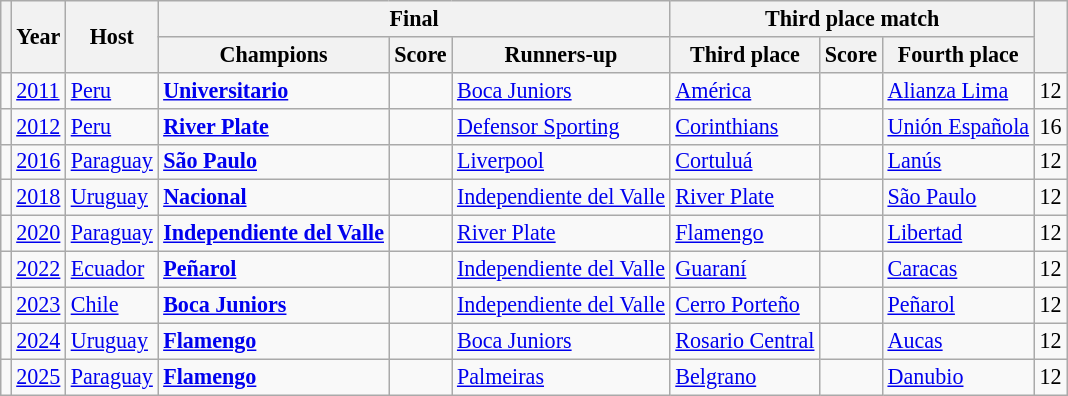<table class="wikitable sortable" style="font-size:92%; text-align:; width:;">
<tr>
<th rowspan=2 style= "width:;"></th>
<th rowspan=2 style= "width:;">Year</th>
<th rowspan=2 style= "width: px;">Host</th>
<th colspan=3>Final</th>
<th colspan=3>Third place match</th>
<th rowspan=2 style= "width:;"></th>
</tr>
<tr>
<th width= px> Champions</th>
<th width=>Score</th>
<th width= px> Runners-up</th>
<th width= px> Third place</th>
<th width=>Score</th>
<th width= px>Fourth place</th>
</tr>
<tr>
<td></td>
<td><a href='#'>2011</a></td>
<td><a href='#'>Peru</a></td>
<td> <strong><a href='#'>Universitario</a></strong></td>
<td></td>
<td> <a href='#'>Boca Juniors</a></td>
<td> <a href='#'>América</a></td>
<td></td>
<td> <a href='#'>Alianza Lima</a></td>
<td>12</td>
</tr>
<tr>
<td></td>
<td><a href='#'>2012</a></td>
<td><a href='#'>Peru</a></td>
<td> <strong><a href='#'>River Plate</a></strong></td>
<td></td>
<td> <a href='#'>Defensor Sporting</a></td>
<td> <a href='#'>Corinthians</a></td>
<td></td>
<td> <a href='#'>Unión Española</a></td>
<td>16</td>
</tr>
<tr>
<td></td>
<td><a href='#'>2016</a></td>
<td><a href='#'>Paraguay</a></td>
<td> <strong><a href='#'>São Paulo</a></strong></td>
<td></td>
<td> <a href='#'>Liverpool</a></td>
<td> <a href='#'>Cortuluá</a></td>
<td></td>
<td> <a href='#'>Lanús</a></td>
<td>12</td>
</tr>
<tr>
<td></td>
<td><a href='#'>2018</a></td>
<td><a href='#'>Uruguay</a></td>
<td> <strong><a href='#'>Nacional</a></strong></td>
<td></td>
<td> <a href='#'>Independiente del Valle</a></td>
<td> <a href='#'>River Plate</a></td>
<td></td>
<td> <a href='#'>São Paulo</a></td>
<td>12</td>
</tr>
<tr>
<td></td>
<td><a href='#'>2020</a></td>
<td><a href='#'>Paraguay</a></td>
<td> <strong><a href='#'>Independiente del Valle</a></strong></td>
<td></td>
<td> <a href='#'>River Plate</a></td>
<td> <a href='#'>Flamengo</a></td>
<td></td>
<td> <a href='#'>Libertad</a></td>
<td>12</td>
</tr>
<tr>
<td></td>
<td><a href='#'>2022</a></td>
<td><a href='#'>Ecuador</a></td>
<td> <strong><a href='#'>Peñarol</a></strong></td>
<td></td>
<td> <a href='#'>Independiente del Valle</a></td>
<td> <a href='#'>Guaraní</a></td>
<td></td>
<td> <a href='#'>Caracas</a></td>
<td>12</td>
</tr>
<tr>
<td></td>
<td><a href='#'>2023</a></td>
<td><a href='#'>Chile</a></td>
<td> <strong><a href='#'>Boca Juniors</a></strong></td>
<td></td>
<td> <a href='#'>Independiente del Valle</a></td>
<td> <a href='#'>Cerro Porteño</a></td>
<td></td>
<td> <a href='#'>Peñarol</a></td>
<td>12</td>
</tr>
<tr>
<td></td>
<td><a href='#'>2024</a></td>
<td><a href='#'>Uruguay</a></td>
<td> <strong><a href='#'>Flamengo</a></strong></td>
<td></td>
<td> <a href='#'>Boca Juniors</a></td>
<td> <a href='#'>Rosario Central</a></td>
<td></td>
<td> <a href='#'>Aucas</a></td>
<td>12</td>
</tr>
<tr>
<td></td>
<td><a href='#'>2025</a></td>
<td><a href='#'>Paraguay</a></td>
<td> <strong><a href='#'>Flamengo</a></strong></td>
<td></td>
<td> <a href='#'>Palmeiras</a></td>
<td> <a href='#'>Belgrano</a></td>
<td></td>
<td> <a href='#'>Danubio</a></td>
<td>12</td>
</tr>
</table>
